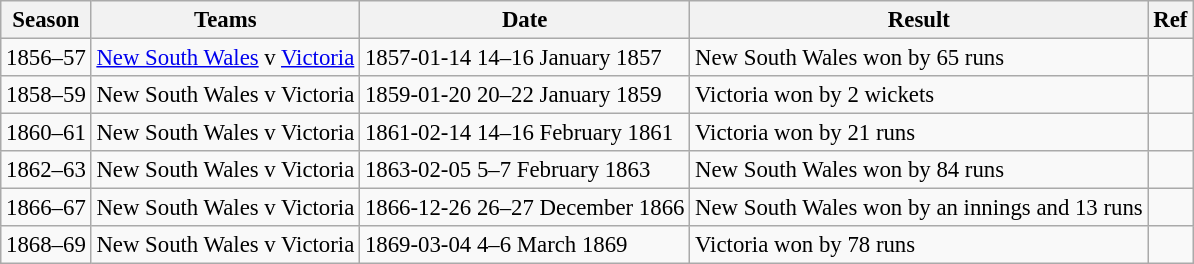<table class="wikitable sortable" style="font-size: 95%">
<tr>
<th>Season</th>
<th>Teams</th>
<th>Date</th>
<th>Result</th>
<th>Ref</th>
</tr>
<tr>
<td>1856–57</td>
<td><a href='#'>New South Wales</a> v <a href='#'>Victoria</a></td>
<td><span>1857-01-14</span> 14–16 January 1857</td>
<td>New South Wales won by 65 runs</td>
<td></td>
</tr>
<tr>
<td>1858–59</td>
<td>New South Wales v Victoria</td>
<td><span>1859-01-20</span> 20–22 January 1859</td>
<td>Victoria won by 2 wickets</td>
<td></td>
</tr>
<tr>
<td>1860–61</td>
<td>New South Wales v Victoria</td>
<td><span>1861-02-14</span> 14–16 February 1861</td>
<td>Victoria won by 21 runs</td>
<td></td>
</tr>
<tr>
<td>1862–63</td>
<td>New South Wales v Victoria</td>
<td><span>1863-02-05</span> 5–7 February 1863</td>
<td>New South Wales won by 84 runs</td>
<td></td>
</tr>
<tr>
<td>1866–67</td>
<td>New South Wales v Victoria</td>
<td><span>1866-12-26</span> 26–27 December 1866</td>
<td>New South Wales won by an innings and 13 runs</td>
<td></td>
</tr>
<tr>
<td>1868–69</td>
<td>New South Wales v Victoria</td>
<td><span>1869-03-04</span> 4–6 March 1869</td>
<td>Victoria won by 78 runs</td>
<td></td>
</tr>
</table>
